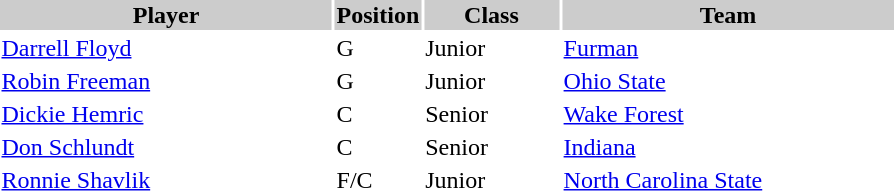<table style="width:600px" "border:'1' 'solid' 'gray'">
<tr>
<th style="background:#CCCCCC;width:40%">Player</th>
<th style="background:#CCCCCC;width:4%">Position</th>
<th style="background:#CCCCCC;width:16%">Class</th>
<th style="background:#CCCCCC;width:40%">Team</th>
</tr>
<tr>
<td><a href='#'>Darrell Floyd</a></td>
<td>G</td>
<td>Junior</td>
<td><a href='#'>Furman</a></td>
</tr>
<tr>
<td><a href='#'>Robin Freeman</a></td>
<td>G</td>
<td>Junior</td>
<td><a href='#'>Ohio State</a></td>
</tr>
<tr>
<td><a href='#'>Dickie Hemric</a></td>
<td>C</td>
<td>Senior</td>
<td><a href='#'>Wake Forest</a></td>
</tr>
<tr>
<td><a href='#'>Don Schlundt</a></td>
<td>C</td>
<td>Senior</td>
<td><a href='#'>Indiana</a></td>
</tr>
<tr>
<td><a href='#'>Ronnie Shavlik</a></td>
<td>F/C</td>
<td>Junior</td>
<td><a href='#'>North Carolina State</a></td>
</tr>
</table>
